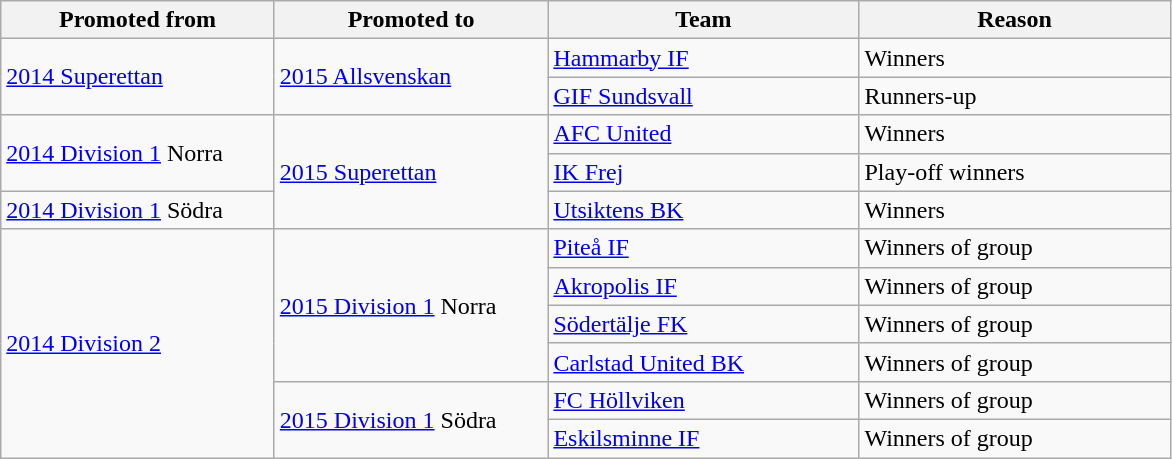<table class="wikitable">
<tr>
<th style="width: 175px;">Promoted from</th>
<th style="width: 175px;">Promoted to</th>
<th style="width: 200px;">Team</th>
<th style="width: 200px;">Reason</th>
</tr>
<tr>
<td rowspan="2"><a href='#'>2014 Superettan</a></td>
<td rowspan="2"><a href='#'>2015 Allsvenskan</a></td>
<td><a href='#'>Hammarby IF</a></td>
<td>Winners</td>
</tr>
<tr>
<td><a href='#'>GIF Sundsvall</a></td>
<td>Runners-up</td>
</tr>
<tr>
<td rowspan="2"><a href='#'>2014 Division 1</a> Norra</td>
<td rowspan="3"><a href='#'>2015 Superettan</a></td>
<td><a href='#'>AFC United</a></td>
<td>Winners</td>
</tr>
<tr>
<td><a href='#'>IK Frej</a></td>
<td>Play-off winners</td>
</tr>
<tr>
<td rowspan="1"><a href='#'>2014 Division 1</a> Södra</td>
<td><a href='#'>Utsiktens BK</a></td>
<td>Winners</td>
</tr>
<tr>
<td rowspan="6"><a href='#'>2014 Division 2</a></td>
<td rowspan="4"><a href='#'>2015 Division 1</a> Norra</td>
<td><a href='#'>Piteå IF</a></td>
<td>Winners of group</td>
</tr>
<tr>
<td><a href='#'>Akropolis IF</a></td>
<td>Winners of group</td>
</tr>
<tr>
<td><a href='#'>Södertälje FK</a></td>
<td>Winners of group</td>
</tr>
<tr>
<td><a href='#'>Carlstad United BK</a></td>
<td>Winners of group</td>
</tr>
<tr>
<td rowspan="2"><a href='#'>2015 Division 1</a> Södra</td>
<td><a href='#'>FC Höllviken</a></td>
<td>Winners of group</td>
</tr>
<tr>
<td><a href='#'>Eskilsminne IF</a></td>
<td>Winners of group</td>
</tr>
</table>
